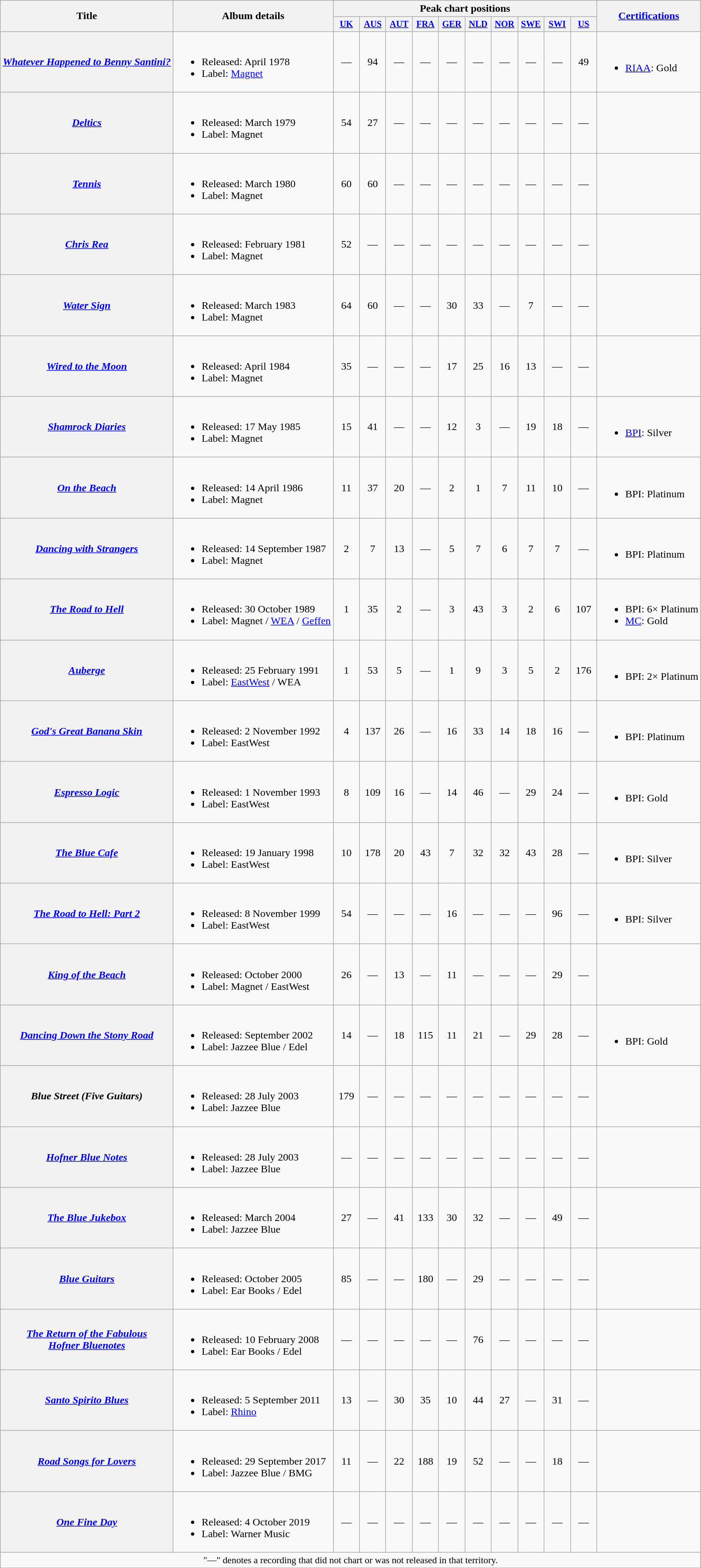<table class="wikitable plainrowheaders">
<tr>
<th scope="col" rowspan="2">Title</th>
<th scope="col" rowspan="2">Album details</th>
<th colspan="10">Peak chart positions</th>
<th rowspan="2"><a href='#'>Certifications</a></th>
</tr>
<tr>
<th style="width:2.5em;font-size:85%"><a href='#'>UK</a><br></th>
<th style="width:2.5em;font-size:85%"><a href='#'>AUS</a><br></th>
<th style="width:2.5em;font-size:85%"><a href='#'>AUT</a><br></th>
<th style="width:2.5em;font-size:85%"><a href='#'>FRA</a><br></th>
<th style="width:2.5em;font-size:85%"><a href='#'>GER</a><br></th>
<th style="width:2.5em;font-size:85%"><a href='#'>NLD</a><br></th>
<th style="width:2.5em;font-size:85%"><a href='#'>NOR</a><br></th>
<th style="width:2.5em;font-size:85%"><a href='#'>SWE</a><br></th>
<th style="width:2.5em;font-size:85%"><a href='#'>SWI</a><br></th>
<th style="width:2.5em;font-size:85%"><a href='#'>US</a><br></th>
</tr>
<tr>
<th scope="row"><em><a href='#'>Whatever Happened to Benny Santini?</a></em></th>
<td><br><ul><li>Released: April 1978</li><li>Label: <a href='#'>Magnet</a></li></ul></td>
<td align="center">—</td>
<td align="center">94</td>
<td align="center">—</td>
<td align="center">—</td>
<td align="center">—</td>
<td align="center">—</td>
<td align="center">—</td>
<td align="center">—</td>
<td align="center">—</td>
<td align="center">49</td>
<td><br><ul><li><a href='#'>RIAA</a>: Gold</li></ul></td>
</tr>
<tr>
<th scope="row"><em><a href='#'>Deltics</a></em></th>
<td><br><ul><li>Released: March 1979</li><li>Label: Magnet</li></ul></td>
<td align="center">54</td>
<td align="center">27</td>
<td align="center">—</td>
<td align="center">—</td>
<td align="center">—</td>
<td align="center">—</td>
<td align="center">—</td>
<td align="center">—</td>
<td align="center">—</td>
<td align="center">—</td>
<td></td>
</tr>
<tr>
<th scope="row"><em><a href='#'>Tennis</a></em></th>
<td><br><ul><li>Released: March 1980</li><li>Label: Magnet</li></ul></td>
<td align="center">60</td>
<td align="center">60</td>
<td align="center">—</td>
<td align="center">—</td>
<td align="center">—</td>
<td align="center">—</td>
<td align="center">—</td>
<td align="center">—</td>
<td align="center">—</td>
<td align="center">—</td>
<td></td>
</tr>
<tr>
<th scope="row"><em><a href='#'>Chris Rea</a></em></th>
<td><br><ul><li>Released: February 1981</li><li>Label: Magnet</li></ul></td>
<td align="center">52</td>
<td align="center">—</td>
<td align="center">—</td>
<td align="center">—</td>
<td align="center">—</td>
<td align="center">—</td>
<td align="center">—</td>
<td align="center">—</td>
<td align="center">—</td>
<td align="center">—</td>
<td></td>
</tr>
<tr>
<th scope="row"><em><a href='#'>Water Sign</a></em></th>
<td><br><ul><li>Released: March 1983</li><li>Label: Magnet</li></ul></td>
<td align="center">64</td>
<td align="center">60</td>
<td align="center">—</td>
<td align="center">—</td>
<td align="center">30</td>
<td align="center">33</td>
<td align="center">—</td>
<td align="center">7</td>
<td align="center">—</td>
<td align="center">—</td>
<td></td>
</tr>
<tr>
<th scope="row"><em><a href='#'>Wired to the Moon</a></em></th>
<td><br><ul><li>Released: April 1984</li><li>Label: Magnet</li></ul></td>
<td align="center">35</td>
<td align="center">—</td>
<td align="center">—</td>
<td align="center">—</td>
<td align="center">17</td>
<td align="center">25</td>
<td align="center">16</td>
<td align="center">13</td>
<td align="center">—</td>
<td align="center">—</td>
<td></td>
</tr>
<tr>
<th scope="row"><em><a href='#'>Shamrock Diaries</a></em></th>
<td><br><ul><li>Released: 17 May 1985</li><li>Label: Magnet</li></ul></td>
<td align="center">15</td>
<td align="center">41</td>
<td align="center">—</td>
<td align="center">—</td>
<td align="center">12</td>
<td align="center">3</td>
<td align="center">—</td>
<td align="center">19</td>
<td align="center">18</td>
<td align="center">—</td>
<td><br><ul><li><a href='#'>BPI</a>: Silver</li></ul></td>
</tr>
<tr>
<th scope="row"><em><a href='#'>On the Beach</a></em></th>
<td><br><ul><li>Released: 14 April 1986</li><li>Label: Magnet</li></ul></td>
<td align="center">11</td>
<td align="center">37</td>
<td align="center">20</td>
<td align="center">—</td>
<td align="center">2</td>
<td align="center">1</td>
<td align="center">7</td>
<td align="center">11</td>
<td align="center">10</td>
<td align="center">—</td>
<td><br><ul><li>BPI: Platinum</li></ul></td>
</tr>
<tr>
<th scope="row"><em><a href='#'>Dancing with Strangers</a></em></th>
<td><br><ul><li>Released: 14 September 1987</li><li>Label: Magnet</li></ul></td>
<td align="center">2</td>
<td align="center">7</td>
<td align="center">13</td>
<td align="center">—</td>
<td align="center">5</td>
<td align="center">7</td>
<td align="center">6</td>
<td align="center">7</td>
<td align="center">7</td>
<td align="center">—</td>
<td><br><ul><li>BPI: Platinum</li></ul></td>
</tr>
<tr>
<th scope="row"><em><a href='#'>The Road to Hell</a></em></th>
<td><br><ul><li>Released: 30 October 1989</li><li>Label: Magnet / <a href='#'>WEA</a> / <a href='#'>Geffen</a></li></ul></td>
<td align="center">1</td>
<td align="center">35</td>
<td align="center">2</td>
<td align="center">—</td>
<td align="center">3</td>
<td align="center">43</td>
<td align="center">3</td>
<td align="center">2</td>
<td align="center">6</td>
<td align="center">107</td>
<td><br><ul><li>BPI: 6× Platinum</li><li><a href='#'>MC</a>: Gold</li></ul></td>
</tr>
<tr>
<th scope="row"><em><a href='#'>Auberge</a></em></th>
<td><br><ul><li>Released: 25 February 1991</li><li>Label: <a href='#'>EastWest</a> / WEA</li></ul></td>
<td align="center">1</td>
<td align="center">53</td>
<td align="center">5</td>
<td align="center">—</td>
<td align="center">1</td>
<td align="center">9</td>
<td align="center">3</td>
<td align="center">5</td>
<td align="center">2</td>
<td align="center">176</td>
<td><br><ul><li>BPI: 2× Platinum</li></ul></td>
</tr>
<tr>
<th scope="row"><em><a href='#'>God's Great Banana Skin</a></em></th>
<td><br><ul><li>Released: 2 November 1992</li><li>Label: EastWest</li></ul></td>
<td align="center">4</td>
<td align="center">137</td>
<td align="center">26</td>
<td align="center">—</td>
<td align="center">16</td>
<td align="center">33</td>
<td align="center">14</td>
<td align="center">18</td>
<td align="center">16</td>
<td align="center">—</td>
<td><br><ul><li>BPI: Platinum</li></ul></td>
</tr>
<tr>
<th scope="row"><em><a href='#'>Espresso Logic</a></em></th>
<td><br><ul><li>Released: 1 November 1993</li><li>Label: EastWest</li></ul></td>
<td align="center">8</td>
<td align="center">109</td>
<td align="center">16</td>
<td align="center">—</td>
<td align="center">14</td>
<td align="center">46</td>
<td align="center">—</td>
<td align="center">29</td>
<td align="center">24</td>
<td align="center">—</td>
<td><br><ul><li>BPI: Gold</li></ul></td>
</tr>
<tr>
<th scope="row"><em><a href='#'>The Blue Cafe</a></em></th>
<td><br><ul><li>Released: 19 January 1998</li><li>Label: EastWest</li></ul></td>
<td align="center">10</td>
<td align="center">178</td>
<td align="center">20</td>
<td align="center">43</td>
<td align="center">7</td>
<td align="center">32</td>
<td align="center">32</td>
<td align="center">43</td>
<td align="center">28</td>
<td align="center">—</td>
<td><br><ul><li>BPI: Silver</li></ul></td>
</tr>
<tr>
<th scope="row"><em><a href='#'>The Road to Hell: Part 2</a></em></th>
<td><br><ul><li>Released: 8 November 1999</li><li>Label: EastWest</li></ul></td>
<td align="center">54</td>
<td align="center">—</td>
<td align="center">—</td>
<td align="center">—</td>
<td align="center">16</td>
<td align="center">—</td>
<td align="center">—</td>
<td align="center">—</td>
<td align="center">96</td>
<td align="center">—</td>
<td><br><ul><li>BPI: Silver</li></ul></td>
</tr>
<tr>
<th scope="row"><em><a href='#'>King of the Beach</a></em></th>
<td><br><ul><li>Released: October 2000</li><li>Label: Magnet / EastWest</li></ul></td>
<td align="center">26</td>
<td align="center">—</td>
<td align="center">13</td>
<td align="center">—</td>
<td align="center">11</td>
<td align="center">—</td>
<td align="center">—</td>
<td align="center">—</td>
<td align="center">29</td>
<td align="center">—</td>
<td></td>
</tr>
<tr>
<th scope="row"><em><a href='#'>Dancing Down the Stony Road</a></em></th>
<td><br><ul><li>Released: September 2002</li><li>Label: Jazzee Blue / Edel</li></ul></td>
<td align="center">14</td>
<td align="center">—</td>
<td align="center">18</td>
<td align="center">115</td>
<td align="center">11</td>
<td align="center">21</td>
<td align="center">—</td>
<td align="center">29</td>
<td align="center">28</td>
<td align="center">—</td>
<td><br><ul><li>BPI: Gold</li></ul></td>
</tr>
<tr>
<th scope="row"><em>Blue Street (Five Guitars)</em></th>
<td><br><ul><li>Released: 28 July 2003</li><li>Label: Jazzee Blue</li></ul></td>
<td align="center">179</td>
<td align="center">—</td>
<td align="center">—</td>
<td align="center">—</td>
<td align="center">—</td>
<td align="center">—</td>
<td align="center">—</td>
<td align="center">—</td>
<td align="center">—</td>
<td align="center">—</td>
<td></td>
</tr>
<tr>
<th scope="row"><em><a href='#'>Hofner Blue Notes</a></em></th>
<td><br><ul><li>Released: 28 July 2003</li><li>Label: Jazzee Blue</li></ul></td>
<td align="center">—</td>
<td align="center">—</td>
<td align="center">—</td>
<td align="center">—</td>
<td align="center">—</td>
<td align="center">—</td>
<td align="center">—</td>
<td align="center">—</td>
<td align="center">—</td>
<td align="center">—</td>
<td></td>
</tr>
<tr>
<th scope="row"><em><a href='#'>The Blue Jukebox</a></em></th>
<td><br><ul><li>Released: March 2004</li><li>Label: Jazzee Blue</li></ul></td>
<td align="center">27</td>
<td align="center">—</td>
<td align="center">41</td>
<td align="center">133</td>
<td align="center">30</td>
<td align="center">32</td>
<td align="center">—</td>
<td align="center">—</td>
<td align="center">49</td>
<td align="center">—</td>
<td></td>
</tr>
<tr>
<th scope="row"><em><a href='#'>Blue Guitars</a></em></th>
<td><br><ul><li>Released: October 2005</li><li>Label: Ear Books / Edel</li></ul></td>
<td align="center">85</td>
<td align="center">—</td>
<td align="center">—</td>
<td align="center">180</td>
<td align="center">—</td>
<td align="center">29</td>
<td align="center">—</td>
<td align="center">—</td>
<td align="center">—</td>
<td align="center">—</td>
<td></td>
</tr>
<tr>
<th scope="row"><em><a href='#'>The Return of the Fabulous<br>Hofner Bluenotes</a></em></th>
<td><br><ul><li>Released: 10 February 2008</li><li>Label: Ear Books / Edel</li></ul></td>
<td align="center">—</td>
<td align="center">—</td>
<td align="center">—</td>
<td align="center">—</td>
<td align="center">—</td>
<td align="center">76</td>
<td align="center">—</td>
<td align="center">—</td>
<td align="center">—</td>
<td align="center">—</td>
<td></td>
</tr>
<tr>
<th scope="row"><em><a href='#'>Santo Spirito Blues</a></em></th>
<td><br><ul><li>Released: 5 September 2011</li><li>Label: <a href='#'>Rhino</a></li></ul></td>
<td align="center">13</td>
<td align="center">—</td>
<td align="center">30</td>
<td align="center">35</td>
<td align="center">10</td>
<td align="center">44</td>
<td align="center">27</td>
<td align="center">—</td>
<td align="center">31</td>
<td align="center">—</td>
<td></td>
</tr>
<tr>
<th scope="row"><em><a href='#'>Road Songs for Lovers</a></em></th>
<td><br><ul><li>Released: 29 September 2017</li><li>Label: Jazzee Blue / BMG</li></ul></td>
<td align="center">11</td>
<td align="center">—</td>
<td align="center">22</td>
<td align="center">188</td>
<td align="center">19</td>
<td align="center">52</td>
<td align="center">—</td>
<td align="center">—</td>
<td align="center">18</td>
<td align="center">—</td>
<td></td>
</tr>
<tr>
<th scope="row"><em><a href='#'>One Fine Day</a></em></th>
<td><br><ul><li>Released: 4 October 2019</li><li>Label: Warner Music</li></ul></td>
<td align="center">—</td>
<td align="center">—</td>
<td align="center">—</td>
<td align="center">—</td>
<td align="center">—</td>
<td align="center">—</td>
<td align="center">—</td>
<td align="center">—</td>
<td align="center">—</td>
<td align="center">—</td>
<td></td>
</tr>
<tr>
<td colspan="14" style="text-align:center; font-size:90%">"—" denotes a recording that did not chart or was not released in that territory.</td>
</tr>
</table>
